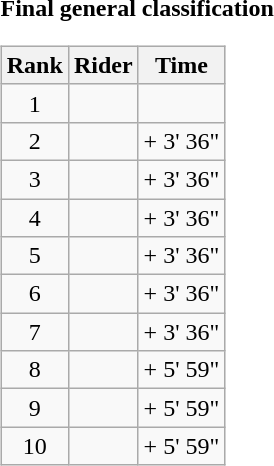<table>
<tr>
<td><strong>Final general classification</strong><br><table class="wikitable">
<tr>
<th scope="col">Rank</th>
<th scope="col">Rider</th>
<th scope="col">Time</th>
</tr>
<tr>
<td style="text-align:center;">1</td>
<td></td>
<td style="text-align:right;"></td>
</tr>
<tr>
<td style="text-align:center;">2</td>
<td></td>
<td style="text-align:right;">+ 3' 36"</td>
</tr>
<tr>
<td style="text-align:center;">3</td>
<td></td>
<td style="text-align:right;">+ 3' 36"</td>
</tr>
<tr>
<td style="text-align:center;">4</td>
<td></td>
<td style="text-align:right;">+ 3' 36"</td>
</tr>
<tr>
<td style="text-align:center;">5</td>
<td></td>
<td style="text-align:right;">+ 3' 36"</td>
</tr>
<tr>
<td style="text-align:center;">6</td>
<td></td>
<td style="text-align:right;">+ 3' 36"</td>
</tr>
<tr>
<td style="text-align:center;">7</td>
<td></td>
<td style="text-align:right;">+ 3' 36"</td>
</tr>
<tr>
<td style="text-align:center;">8</td>
<td></td>
<td style="text-align:right;">+ 5' 59"</td>
</tr>
<tr>
<td style="text-align:center;">9</td>
<td></td>
<td style="text-align:right;">+ 5' 59"</td>
</tr>
<tr>
<td style="text-align:center;">10</td>
<td></td>
<td style="text-align:right;">+ 5' 59"</td>
</tr>
</table>
</td>
</tr>
</table>
